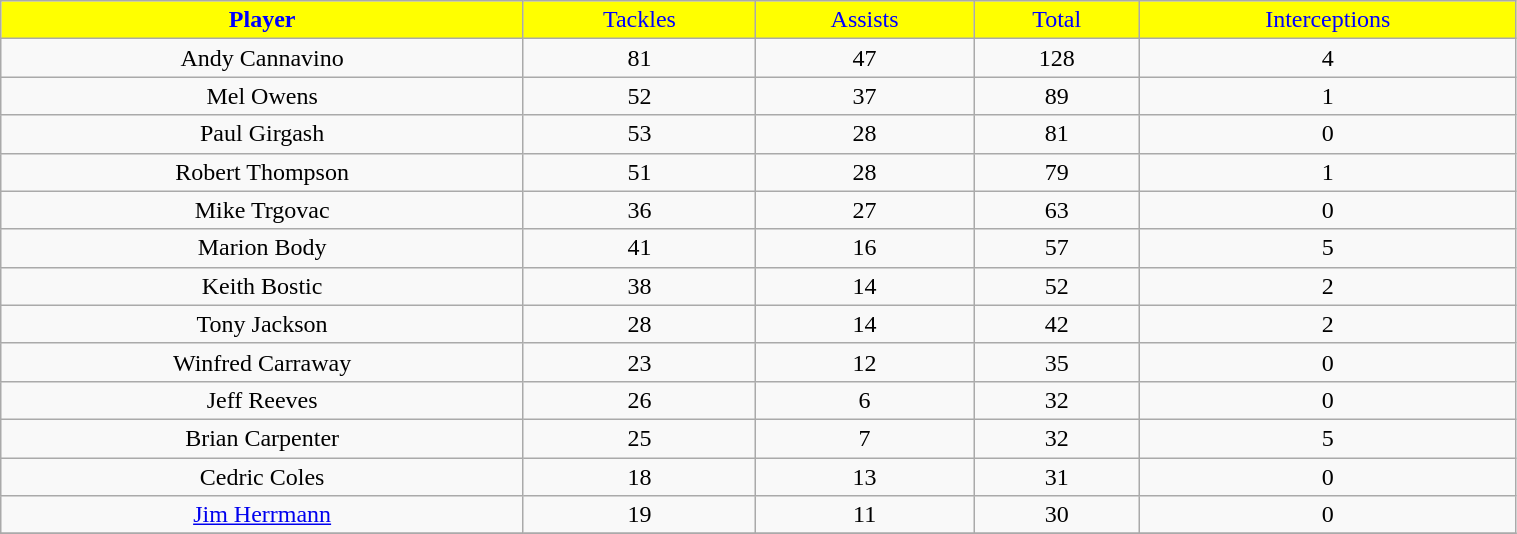<table class="wikitable" width="80%">
<tr align="center"  style="background:yellow;color:blue;">
<td><strong>Player</strong></td>
<td>Tackles</td>
<td>Assists</td>
<td>Total</td>
<td>Interceptions</td>
</tr>
<tr align="center" bgcolor="">
<td>Andy Cannavino</td>
<td>81</td>
<td>47</td>
<td>128</td>
<td>4</td>
</tr>
<tr align="center" bgcolor="">
<td>Mel Owens</td>
<td>52</td>
<td>37</td>
<td>89</td>
<td>1</td>
</tr>
<tr align="center" bgcolor="">
<td>Paul Girgash</td>
<td>53</td>
<td>28</td>
<td>81</td>
<td>0</td>
</tr>
<tr align="center" bgcolor="">
<td>Robert Thompson</td>
<td>51</td>
<td>28</td>
<td>79</td>
<td>1</td>
</tr>
<tr align="center" bgcolor="">
<td>Mike Trgovac</td>
<td>36</td>
<td>27</td>
<td>63</td>
<td>0</td>
</tr>
<tr align="center" bgcolor="">
<td>Marion Body</td>
<td>41</td>
<td>16</td>
<td>57</td>
<td>5</td>
</tr>
<tr align="center" bgcolor="">
<td>Keith Bostic</td>
<td>38</td>
<td>14</td>
<td>52</td>
<td>2</td>
</tr>
<tr align="center" bgcolor="">
<td>Tony Jackson</td>
<td>28</td>
<td>14</td>
<td>42</td>
<td>2</td>
</tr>
<tr align="center" bgcolor="">
<td>Winfred Carraway</td>
<td>23</td>
<td>12</td>
<td>35</td>
<td>0</td>
</tr>
<tr align="center" bgcolor="">
<td>Jeff Reeves</td>
<td>26</td>
<td>6</td>
<td>32</td>
<td>0</td>
</tr>
<tr align="center" bgcolor="">
<td>Brian Carpenter</td>
<td>25</td>
<td>7</td>
<td>32</td>
<td>5</td>
</tr>
<tr align="center" bgcolor="">
<td>Cedric Coles</td>
<td>18</td>
<td>13</td>
<td>31</td>
<td>0</td>
</tr>
<tr align="center" bgcolor="">
<td><a href='#'>Jim Herrmann</a></td>
<td>19</td>
<td>11</td>
<td>30</td>
<td>0</td>
</tr>
<tr align="center" bgcolor="">
</tr>
</table>
